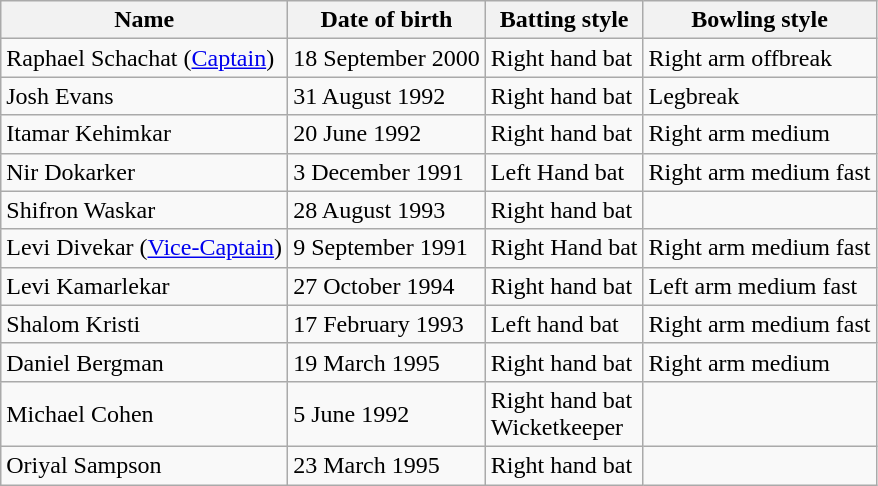<table class="wikitable">
<tr>
<th>Name</th>
<th>Date of birth</th>
<th>Batting style</th>
<th>Bowling style</th>
</tr>
<tr>
<td>Raphael Schachat (<a href='#'>Captain</a>)</td>
<td>18 September 2000</td>
<td>Right hand bat</td>
<td>Right arm offbreak</td>
</tr>
<tr>
<td>Josh Evans</td>
<td>31 August 1992</td>
<td>Right hand bat</td>
<td>Legbreak</td>
</tr>
<tr>
<td>Itamar Kehimkar</td>
<td>20 June 1992</td>
<td>Right hand bat</td>
<td>Right arm medium</td>
</tr>
<tr>
<td>Nir Dokarker</td>
<td>3 December 1991</td>
<td>Left Hand bat</td>
<td>Right arm medium fast</td>
</tr>
<tr>
<td>Shifron Waskar</td>
<td>28 August 1993</td>
<td>Right hand bat</td>
<td></td>
</tr>
<tr>
<td>Levi Divekar (<a href='#'>Vice-Captain</a>)</td>
<td>9 September 1991</td>
<td>Right Hand bat</td>
<td>Right arm medium fast</td>
</tr>
<tr>
<td>Levi Kamarlekar</td>
<td>27 October 1994</td>
<td>Right hand bat</td>
<td>Left arm medium fast</td>
</tr>
<tr>
<td>Shalom Kristi</td>
<td>17 February 1993</td>
<td>Left hand bat</td>
<td>Right arm medium fast</td>
</tr>
<tr>
<td>Daniel Bergman</td>
<td>19 March 1995</td>
<td>Right hand bat</td>
<td>Right arm medium</td>
</tr>
<tr>
<td>Michael Cohen</td>
<td>5 June 1992</td>
<td>Right hand bat<br>Wicketkeeper</td>
<td></td>
</tr>
<tr>
<td>Oriyal Sampson</td>
<td>23 March 1995</td>
<td>Right hand bat</td>
<td></td>
</tr>
</table>
